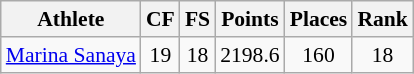<table class="wikitable" border="1" style="font-size:90%">
<tr>
<th>Athlete</th>
<th>CF</th>
<th>FS</th>
<th>Points</th>
<th>Places</th>
<th>Rank</th>
</tr>
<tr align=center>
<td align=left><a href='#'>Marina Sanaya</a></td>
<td>19</td>
<td>18</td>
<td>2198.6</td>
<td>160</td>
<td>18</td>
</tr>
</table>
